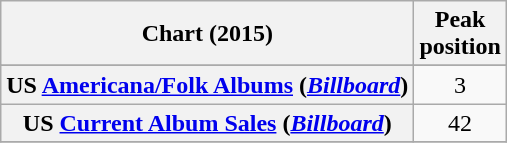<table class="wikitable sortable plainrowheaders" style="text-align:center">
<tr>
<th scope="col">Chart (2015)</th>
<th scope="col">Peak<br>position</th>
</tr>
<tr>
</tr>
<tr>
<th scope="row">US <a href='#'>Americana/Folk Albums</a> (<em><a href='#'>Billboard</a></em>)</th>
<td>3</td>
</tr>
<tr>
<th scope="row">US <a href='#'>Current Album Sales</a> (<em><a href='#'>Billboard</a></em>)</th>
<td>42</td>
</tr>
<tr>
</tr>
</table>
